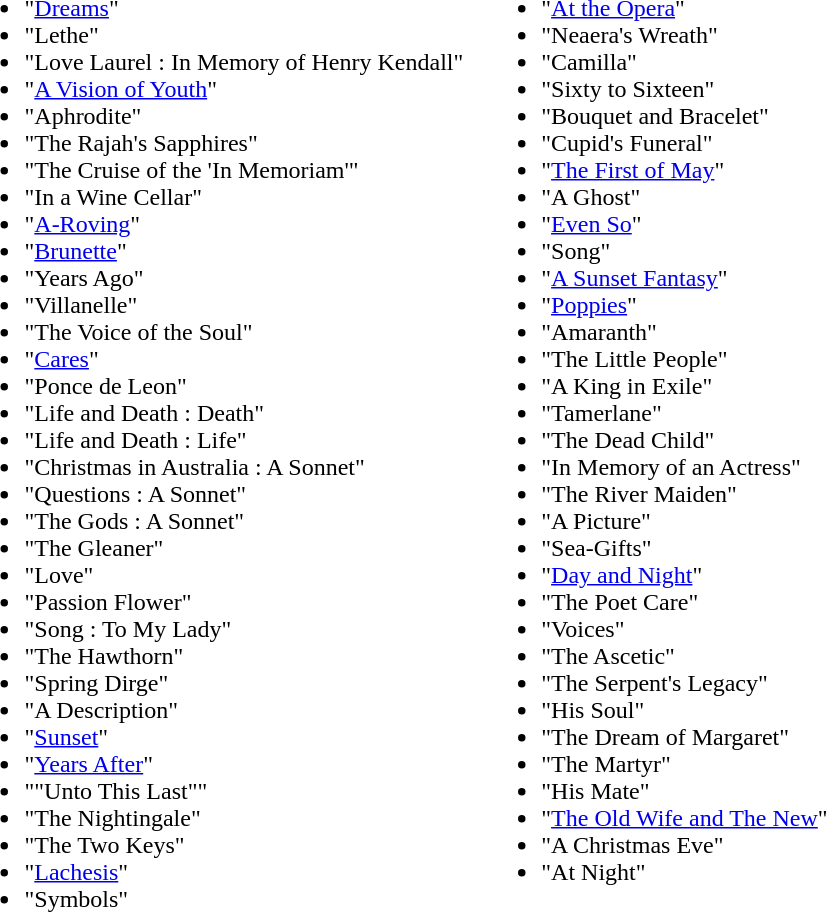<table border="0" cellpadding="5">
<tr ---->
<td valign="top"><br><ul><li>"<a href='#'>Dreams</a>"</li><li>"Lethe"</li><li>"Love Laurel : In Memory of Henry Kendall"</li><li>"<a href='#'>A Vision of Youth</a>"</li><li>"Aphrodite"</li><li>"The Rajah's Sapphires"</li><li>"The Cruise of the 'In Memoriam'"</li><li>"In a Wine Cellar"</li><li>"<a href='#'>A-Roving</a>"</li><li>"<a href='#'>Brunette</a>"</li><li>"Years Ago"</li><li>"Villanelle"</li><li>"The Voice of the Soul"</li><li>"<a href='#'>Cares</a>"</li><li>"Ponce de Leon"</li><li>"Life and Death : Death"</li><li>"Life and Death : Life"</li><li>"Christmas in Australia : A Sonnet"</li><li>"Questions : A Sonnet"</li><li>"The Gods : A Sonnet"</li><li>"The Gleaner"</li><li>"Love"</li><li>"Passion Flower"</li><li>"Song : To My Lady"</li><li>"The Hawthorn"</li><li>"Spring Dirge"</li><li>"A Description"</li><li>"<a href='#'>Sunset</a>"</li><li>"<a href='#'>Years After</a>"</li><li>""Unto This Last""</li><li>"The Nightingale"</li><li>"The Two Keys"</li><li>"<a href='#'>Lachesis</a>"</li><li>"Symbols"</li></ul></td>
<td valign="top"><br><ul><li>"<a href='#'>At the Opera</a>"</li><li>"Neaera's Wreath"</li><li>"Camilla"</li><li>"Sixty to Sixteen"</li><li>"Bouquet and Bracelet"</li><li>"Cupid's Funeral"</li><li>"<a href='#'>The First of May</a>"</li><li>"A Ghost"</li><li>"<a href='#'>Even So</a>"</li><li>"Song"</li><li>"<a href='#'>A Sunset Fantasy</a>"</li><li>"<a href='#'>Poppies</a>"</li><li>"Amaranth"</li><li>"The Little People"</li><li>"A King in Exile"</li><li>"Tamerlane"</li><li>"The Dead Child"</li><li>"In Memory of an Actress"</li><li>"The River Maiden"</li><li>"A Picture"</li><li>"Sea-Gifts"</li><li>"<a href='#'>Day and Night</a>"</li><li>"The Poet Care"</li><li>"Voices"</li><li>"The Ascetic"</li><li>"The Serpent's Legacy"</li><li>"His Soul"</li><li>"The Dream of Margaret"</li><li>"The Martyr"</li><li>"His Mate"</li><li>"<a href='#'>The Old Wife and The New</a>"</li><li>"A Christmas Eve"</li><li>"At Night"</li></ul></td>
</tr>
</table>
